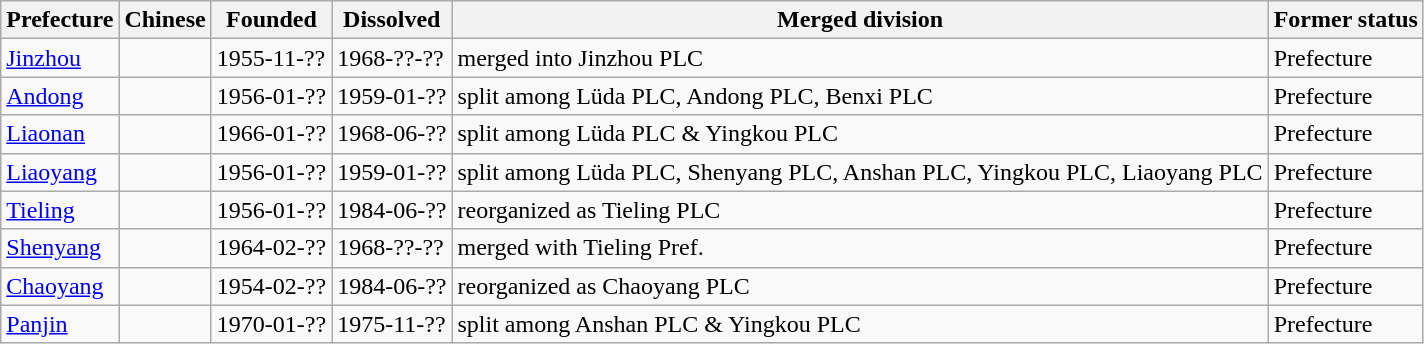<table class="wikitable sortable">
<tr>
<th>Prefecture</th>
<th>Chinese</th>
<th>Founded</th>
<th>Dissolved</th>
<th>Merged division</th>
<th>Former status</th>
</tr>
<tr>
<td><a href='#'>Jinzhou</a></td>
<td><span></span></td>
<td>1955-11-??</td>
<td>1968-??-??</td>
<td>merged into Jinzhou PLC</td>
<td>Prefecture</td>
</tr>
<tr>
<td><a href='#'>Andong</a></td>
<td><span></span></td>
<td>1956-01-??</td>
<td>1959-01-??</td>
<td>split among Lüda PLC, Andong PLC, Benxi PLC</td>
<td>Prefecture</td>
</tr>
<tr>
<td><a href='#'>Liaonan</a></td>
<td><span></span></td>
<td>1966-01-??</td>
<td>1968-06-??</td>
<td>split among Lüda PLC & Yingkou PLC</td>
<td>Prefecture</td>
</tr>
<tr>
<td><a href='#'>Liaoyang</a></td>
<td><span></span></td>
<td>1956-01-??</td>
<td>1959-01-??</td>
<td>split among Lüda PLC, Shenyang PLC, Anshan PLC, Yingkou PLC, Liaoyang PLC</td>
<td>Prefecture</td>
</tr>
<tr>
<td><a href='#'>Tieling</a></td>
<td><span></span></td>
<td>1956-01-??</td>
<td>1984-06-??</td>
<td>reorganized as Tieling PLC</td>
<td>Prefecture</td>
</tr>
<tr>
<td><a href='#'>Shenyang</a></td>
<td><span></span></td>
<td>1964-02-??</td>
<td>1968-??-??</td>
<td>merged with Tieling Pref.</td>
<td>Prefecture</td>
</tr>
<tr>
<td><a href='#'>Chaoyang</a></td>
<td><span></span></td>
<td>1954-02-??</td>
<td>1984-06-??</td>
<td>reorganized as Chaoyang PLC</td>
<td>Prefecture</td>
</tr>
<tr>
<td><a href='#'>Panjin</a></td>
<td><span></span></td>
<td>1970-01-??</td>
<td>1975-11-??</td>
<td>split among Anshan PLC & Yingkou PLC</td>
<td>Prefecture</td>
</tr>
</table>
